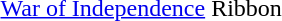<table>
<tr>
<td></td>
<td><a href='#'>War of Independence</a> Ribbon</td>
</tr>
</table>
